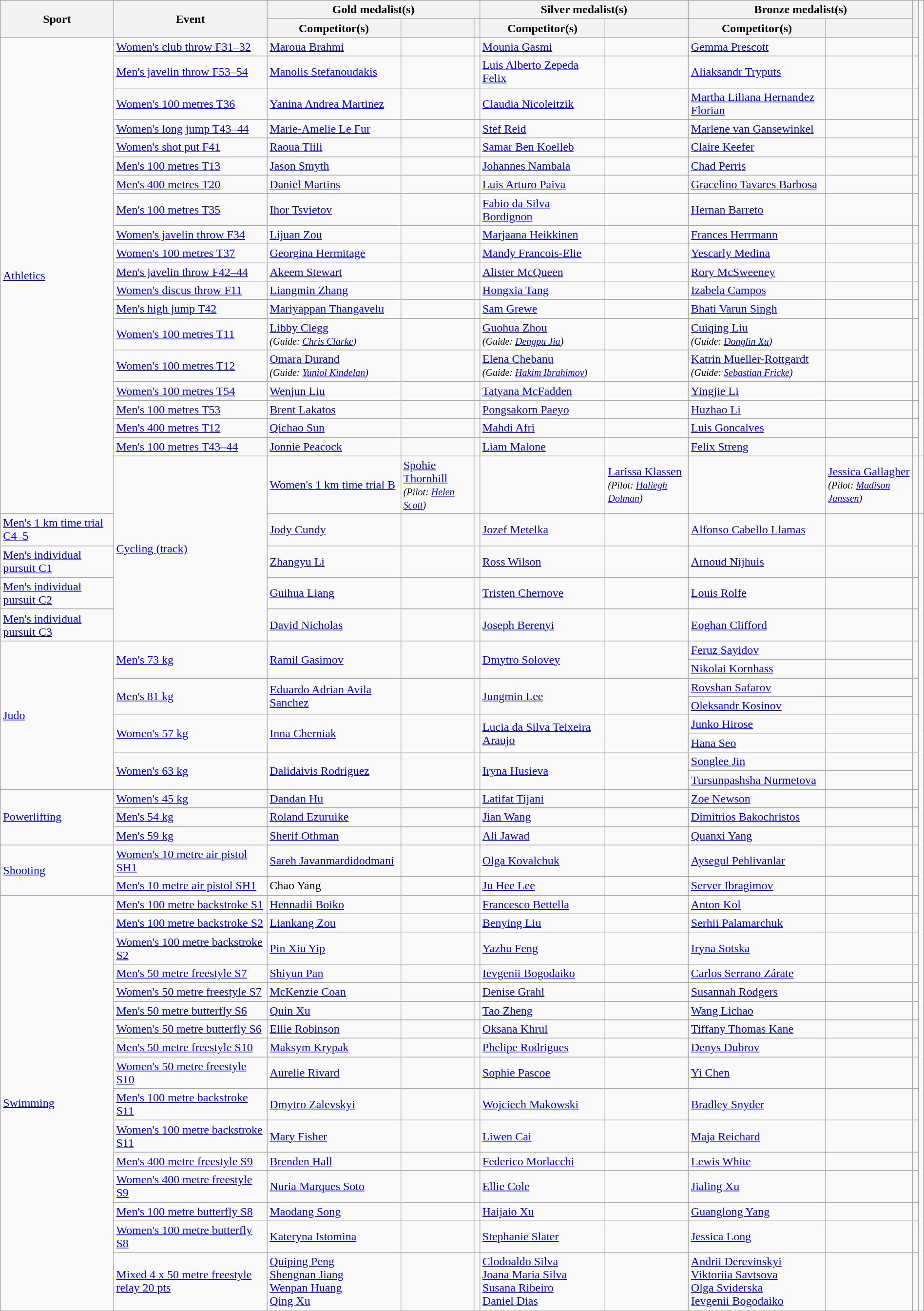<table class="wikitable" style="width:100%;">
<tr>
<th rowspan="2">Sport</th>
<th rowspan="2">Event</th>
<th colspan="3">Gold medalist(s)</th>
<th colspan="2">Silver medalist(s)</th>
<th colspan="2">Bronze medalist(s)</th>
<th rowspan="2"></th>
</tr>
<tr>
<th>Competitor(s)</th>
<th></th>
<th></th>
<th>Competitor(s)</th>
<th></th>
<th>Competitor(s)</th>
<th></th>
</tr>
<tr>
<td rowspan="20"><a href='#'>Athletics</a></td>
<td><a href='#'>Women's club throw F31–32</a></td>
<td><a href='#'>Maroua Brahmi</a></td>
<td></td>
<td></td>
<td><a href='#'>Mounia Gasmi</a></td>
<td></td>
<td><a href='#'>Gemma Prescott</a></td>
<td></td>
<td></td>
</tr>
<tr>
<td><a href='#'>Men's javelin throw F53–54</a></td>
<td><a href='#'>Manolis Stefanoudakis</a></td>
<td></td>
<td></td>
<td><a href='#'>Luis Alberto Zepeda Felix</a></td>
<td></td>
<td><a href='#'>Aliaksandr Tryputs</a></td>
<td></td>
<td></td>
</tr>
<tr>
<td><a href='#'>Women's 100 metres T36</a></td>
<td><a href='#'>Yanina Andrea Martinez</a></td>
<td></td>
<td></td>
<td><a href='#'>Claudia Nicoleitzik</a></td>
<td></td>
<td><a href='#'>Martha Liliana Hernandez Florian</a></td>
<td></td>
<td></td>
</tr>
<tr>
<td><a href='#'>Women's long jump T43–44</a></td>
<td><a href='#'>Marie-Amelie Le Fur</a></td>
<td></td>
<td></td>
<td><a href='#'>Stef Reid</a></td>
<td></td>
<td><a href='#'>Marlene van Gansewinkel</a></td>
<td></td>
<td></td>
</tr>
<tr>
<td><a href='#'>Women's shot put F41</a></td>
<td><a href='#'>Raoua Tlili</a></td>
<td></td>
<td></td>
<td><a href='#'>Samar Ben Koelleb</a></td>
<td></td>
<td><a href='#'>Claire Keefer</a></td>
<td></td>
<td></td>
</tr>
<tr>
<td><a href='#'>Men's 100 metres T13</a></td>
<td><a href='#'>Jason Smyth</a></td>
<td></td>
<td></td>
<td><a href='#'>Johannes Nambala</a></td>
<td></td>
<td><a href='#'>Chad Perris</a></td>
<td></td>
<td></td>
</tr>
<tr>
<td><a href='#'>Men's 400 metres T20</a></td>
<td><a href='#'>Daniel Martins</a></td>
<td></td>
<td></td>
<td><a href='#'>Luis Arturo Paiva</a></td>
<td></td>
<td><a href='#'>Gracelino Tavares Barbosa</a></td>
<td></td>
<td></td>
</tr>
<tr>
<td><a href='#'>Men's 100 metres T35</a></td>
<td><a href='#'>Ihor Tsvietov</a></td>
<td></td>
<td></td>
<td><a href='#'>Fabio da Silva Bordignon</a></td>
<td></td>
<td><a href='#'>Hernan Barreto</a></td>
<td></td>
<td></td>
</tr>
<tr>
<td><a href='#'>Women's javelin throw F34</a></td>
<td><a href='#'>Lijuan Zou</a></td>
<td></td>
<td></td>
<td><a href='#'>Marjaana Heikkinen</a></td>
<td></td>
<td><a href='#'>Frances Herrmann</a></td>
<td></td>
<td></td>
</tr>
<tr>
<td><a href='#'>Women's 100 metres T37</a></td>
<td><a href='#'>Georgina Hermitage</a></td>
<td></td>
<td></td>
<td><a href='#'>Mandy Francois-Elie</a></td>
<td></td>
<td><a href='#'>Yescarly Medina</a></td>
<td></td>
<td></td>
</tr>
<tr>
<td><a href='#'>Men's javelin throw F42–44</a></td>
<td><a href='#'>Akeem Stewart</a></td>
<td></td>
<td></td>
<td><a href='#'>Alister McQueen</a></td>
<td></td>
<td><a href='#'>Rory McSweeney</a></td>
<td></td>
<td></td>
</tr>
<tr>
<td><a href='#'>Women's discus throw F11</a></td>
<td><a href='#'>Liangmin Zhang</a></td>
<td></td>
<td></td>
<td><a href='#'>Hongxia Tang</a></td>
<td></td>
<td><a href='#'>Izabela Campos</a></td>
<td></td>
<td></td>
</tr>
<tr>
<td><a href='#'>Men's high jump T42</a></td>
<td><a href='#'>Mariyappan Thangavelu</a></td>
<td></td>
<td></td>
<td><a href='#'>Sam Grewe</a></td>
<td></td>
<td><a href='#'>Bhati Varun Singh</a></td>
<td></td>
<td></td>
</tr>
<tr>
<td><a href='#'>Women's 100 metres T11</a></td>
<td><a href='#'>Libby Clegg</a><br><small><em>(Guide: <a href='#'>Chris Clarke</a>)</em></small></td>
<td></td>
<td></td>
<td><a href='#'>Guohua Zhou</a><br><small><em>(Guide: <a href='#'>Dengpu Jia</a>)</em></small></td>
<td></td>
<td><a href='#'>Cuiqing Liu</a><br><small><em>(Guide: <a href='#'>Donglin Xu</a>)</em></small></td>
<td></td>
<td></td>
</tr>
<tr>
<td><a href='#'>Women's 100 metres T12</a></td>
<td><a href='#'>Omara Durand</a><br><small><em>(Guide: <a href='#'>Yuniol Kindelan</a>)</em></small></td>
<td></td>
<td></td>
<td><a href='#'>Elena Chebanu</a><br><small><em>(Guide: <a href='#'>Hakim Ibrahimov</a>)</em></small></td>
<td></td>
<td><a href='#'>Katrin Mueller-Rottgardt</a><br><small><em>(Guide: <a href='#'>Sebastian Fricke</a>)</em></small></td>
<td></td>
<td></td>
</tr>
<tr>
<td><a href='#'>Women's 100 metres T54</a></td>
<td><a href='#'>Wenjun Liu</a></td>
<td></td>
<td></td>
<td><a href='#'>Tatyana McFadden</a></td>
<td></td>
<td><a href='#'>Yingjie Li</a></td>
<td></td>
<td></td>
</tr>
<tr>
<td><a href='#'>Men's 100 metres T53</a></td>
<td><a href='#'>Brent Lakatos</a></td>
<td></td>
<td></td>
<td><a href='#'>Pongsakorn Paeyo</a></td>
<td></td>
<td><a href='#'>Huzhao Li</a></td>
<td></td>
<td></td>
</tr>
<tr>
<td><a href='#'>Men's 400 metres T12</a></td>
<td><a href='#'>Qichao Sun</a></td>
<td></td>
<td></td>
<td><a href='#'>Mahdi Afri</a></td>
<td></td>
<td><a href='#'>Luis Goncalves</a></td>
<td></td>
<td></td>
</tr>
<tr>
<td><a href='#'>Men's 100 metres T43–44</a></td>
<td><a href='#'>Jonnie Peacock</a></td>
<td></td>
<td></td>
<td><a href='#'>Liam Malone</a></td>
<td></td>
<td><a href='#'>Felix Streng</a></td>
<td></td>
<td></td>
</tr>
<tr>
<td rowspan="5"><a href='#'>Cycling (track)</a></td>
<td><a href='#'>Women's 1 km time trial B</a></td>
<td><a href='#'>Spohie Thornhill</a><br><small><em>(Pilot: <a href='#'>Helen Scott</a>)</em></small></td>
<td></td>
<td></td>
<td><a href='#'>Larissa Klassen</a><br><small><em>(Pilot: <a href='#'>Haliegh Dolman</a>)</em></small></td>
<td></td>
<td><a href='#'>Jessica Gallagher</a><br><small><em>(Pilot: <a href='#'>Madison Janssen</a>)</em></small></td>
<td></td>
<td></td>
</tr>
<tr>
<td><a href='#'>Men's 1 km time trial C4–5</a></td>
<td><a href='#'>Jody Cundy</a></td>
<td></td>
<td></td>
<td><a href='#'>Jozef Metelka</a></td>
<td></td>
<td><a href='#'>Alfonso Cabello Llamas</a></td>
<td></td>
<td></td>
</tr>
<tr>
<td><a href='#'>Men's individual pursuit C1</a></td>
<td><a href='#'>Zhangyu Li</a></td>
<td></td>
<td></td>
<td><a href='#'>Ross Wilson</a></td>
<td></td>
<td><a href='#'>Arnoud Nijhuis</a></td>
<td></td>
<td></td>
</tr>
<tr>
<td><a href='#'>Men's individual pursuit C2</a></td>
<td><a href='#'>Guihua Liang</a></td>
<td></td>
<td></td>
<td><a href='#'>Tristen Chernove</a></td>
<td></td>
<td><a href='#'>Louis Rolfe</a></td>
<td></td>
<td></td>
</tr>
<tr>
<td><a href='#'>Men's individual pursuit C3</a></td>
<td><a href='#'>David Nicholas</a></td>
<td></td>
<td></td>
<td><a href='#'>Joseph Berenyi</a></td>
<td></td>
<td><a href='#'>Eoghan Clifford</a></td>
<td></td>
<td></td>
</tr>
<tr>
<td rowspan="8"><a href='#'>Judo</a></td>
<td rowspan="2"><a href='#'>Men's 73 kg</a></td>
<td rowspan="2"><a href='#'>Ramil Gasimov</a></td>
<td rowspan="2"></td>
<td rowspan="2"></td>
<td rowspan="2"><a href='#'>Dmytro Solovey</a></td>
<td rowspan="2"></td>
<td><a href='#'>Feruz Sayidov</a></td>
<td></td>
<td rowspan="2"></td>
</tr>
<tr>
<td><a href='#'>Nikolai Kornhass</a></td>
<td></td>
</tr>
<tr>
<td rowspan="2"><a href='#'>Men's 81 kg</a></td>
<td rowspan="2"><a href='#'>Eduardo Adrian Avila Sanchez</a></td>
<td rowspan="2"></td>
<td rowspan="2"></td>
<td rowspan="2"><a href='#'>Jungmin Lee</a></td>
<td rowspan="2"></td>
<td><a href='#'>Rovshan Safarov</a></td>
<td></td>
<td rowspan="2"></td>
</tr>
<tr>
<td><a href='#'>Oleksandr Kosinov</a></td>
<td></td>
</tr>
<tr>
<td rowspan="2"><a href='#'>Women's 57 kg</a></td>
<td rowspan="2"><a href='#'>Inna Cherniak</a></td>
<td rowspan="2"></td>
<td rowspan="2"></td>
<td rowspan="2"><a href='#'>Lucia da Silva Teixeira Araujo</a></td>
<td rowspan="2"></td>
<td><a href='#'>Junko Hirose</a></td>
<td></td>
<td rowspan="2"></td>
</tr>
<tr>
<td><a href='#'>Hana Seo</a></td>
<td></td>
</tr>
<tr>
<td rowspan="2"><a href='#'>Women's 63 kg</a></td>
<td rowspan="2"><a href='#'>Dalidaivis Rodriguez</a></td>
<td rowspan="2"></td>
<td rowspan="2"></td>
<td rowspan="2"><a href='#'>Iryna Husieva</a></td>
<td rowspan="2"></td>
<td><a href='#'>Songlee Jin</a></td>
<td></td>
<td rowspan="2"></td>
</tr>
<tr>
<td><a href='#'>Tursunpashsha Nurmetova</a></td>
<td></td>
</tr>
<tr>
<td rowspan="3"><a href='#'>Powerlifting</a></td>
<td><a href='#'>Women's 45 kg</a></td>
<td><a href='#'>Dandan Hu</a></td>
<td></td>
<td></td>
<td><a href='#'>Latifat Tijani</a></td>
<td></td>
<td><a href='#'>Zoe Newson</a></td>
<td></td>
<td></td>
</tr>
<tr>
<td><a href='#'>Men's 54 kg</a></td>
<td><a href='#'>Roland Ezuruike</a></td>
<td></td>
<td></td>
<td><a href='#'>Jian Wang</a></td>
<td></td>
<td><a href='#'>Dimitrios Bakochristos</a></td>
<td></td>
<td></td>
</tr>
<tr>
<td><a href='#'>Men's 59 kg</a></td>
<td><a href='#'>Sherif Othman</a></td>
<td></td>
<td></td>
<td><a href='#'>Ali Jawad</a></td>
<td></td>
<td><a href='#'>Quanxi Yang</a></td>
<td></td>
<td></td>
</tr>
<tr>
<td rowspan="2"><a href='#'>Shooting</a></td>
<td><a href='#'>Women's 10 metre air pistol SH1</a></td>
<td><a href='#'>Sareh Javanmardidodmani</a></td>
<td></td>
<td></td>
<td><a href='#'>Olga Kovalchuk</a></td>
<td></td>
<td><a href='#'>Aysegul Pehlivanlar</a></td>
<td></td>
<td></td>
</tr>
<tr>
<td><a href='#'>Men's 10 metre air pistol SH1</a></td>
<td>Chao Yang</td>
<td></td>
<td></td>
<td><a href='#'>Ju Hee Lee</a></td>
<td></td>
<td><a href='#'>Server Ibragimov</a></td>
<td></td>
<td></td>
</tr>
<tr>
<td rowspan="16"><a href='#'>Swimming</a></td>
<td><a href='#'>Men's 100 metre backstroke S1</a></td>
<td><a href='#'>Hennadii Boiko</a></td>
<td></td>
<td></td>
<td><a href='#'>Francesco Bettella</a></td>
<td></td>
<td><a href='#'>Anton Kol</a></td>
<td></td>
<td></td>
</tr>
<tr>
<td><a href='#'>Men's 100 metre backstroke S2</a></td>
<td><a href='#'>Liankang Zou</a></td>
<td></td>
<td></td>
<td><a href='#'>Benying Liu</a></td>
<td></td>
<td><a href='#'>Serhii Palamarchuk</a></td>
<td></td>
<td></td>
</tr>
<tr>
<td><a href='#'>Women's 100 metre backstroke S2</a></td>
<td><a href='#'>Pin Xiu Yip</a></td>
<td></td>
<td></td>
<td><a href='#'>Yazhu Feng</a></td>
<td></td>
<td><a href='#'>Iryna Sotska</a></td>
<td></td>
<td></td>
</tr>
<tr>
<td><a href='#'>Men's 50 metre freestyle S7</a></td>
<td><a href='#'>Shiyun Pan</a></td>
<td></td>
<td></td>
<td><a href='#'>Ievgenii Bogodaiko</a></td>
<td></td>
<td><a href='#'>Carlos Serrano Zárate</a></td>
<td></td>
<td></td>
</tr>
<tr>
<td><a href='#'>Women's 50 metre freestyle S7</a></td>
<td><a href='#'>McKenzie Coan</a></td>
<td></td>
<td></td>
<td><a href='#'>Denise Grahl</a></td>
<td></td>
<td><a href='#'>Susannah Rodgers</a></td>
<td></td>
<td></td>
</tr>
<tr>
<td><a href='#'>Men's 50 metre butterfly S6</a></td>
<td><a href='#'>Quin Xu</a></td>
<td></td>
<td></td>
<td><a href='#'>Tao Zheng</a></td>
<td></td>
<td><a href='#'>Wang Lichao</a></td>
<td></td>
<td></td>
</tr>
<tr>
<td><a href='#'>Women's 50 metre butterfly S6</a></td>
<td><a href='#'>Ellie Robinson</a></td>
<td></td>
<td></td>
<td><a href='#'>Oksana Khrul</a></td>
<td></td>
<td><a href='#'>Tiffany Thomas Kane</a></td>
<td></td>
<td></td>
</tr>
<tr>
<td><a href='#'>Men's 50 metre freestyle S10</a></td>
<td><a href='#'>Maksym Krypak</a></td>
<td></td>
<td></td>
<td><a href='#'>Phelipe Rodrigues</a></td>
<td></td>
<td><a href='#'>Denys Dubrov</a></td>
<td></td>
<td></td>
</tr>
<tr>
<td><a href='#'>Women's 50 metre freestyle S10</a></td>
<td><a href='#'>Aurelie Rivard</a></td>
<td></td>
<td></td>
<td><a href='#'>Sophie Pascoe</a></td>
<td></td>
<td><a href='#'>Yi Chen</a></td>
<td></td>
<td></td>
</tr>
<tr>
<td><a href='#'>Men's 100 metre backstroke S11</a></td>
<td><a href='#'>Dmytro Zalevskyi</a></td>
<td></td>
<td></td>
<td><a href='#'>Wojciech Makowski</a></td>
<td></td>
<td><a href='#'>Bradley Snyder</a></td>
<td></td>
<td></td>
</tr>
<tr>
<td><a href='#'>Women's 100 metre backstroke S11</a></td>
<td><a href='#'>Mary Fisher</a></td>
<td></td>
<td></td>
<td><a href='#'>Liwen Cai</a></td>
<td></td>
<td><a href='#'>Maja Reichard</a></td>
<td></td>
<td></td>
</tr>
<tr>
<td><a href='#'>Men's 400 metre freestyle S9</a></td>
<td><a href='#'>Brenden Hall</a></td>
<td></td>
<td></td>
<td><a href='#'>Federico Morlacchi</a></td>
<td></td>
<td><a href='#'>Lewis White</a></td>
<td></td>
<td></td>
</tr>
<tr>
<td><a href='#'>Women's 400 metre freestyle S9</a></td>
<td><a href='#'>Nuria Marques Soto</a></td>
<td></td>
<td></td>
<td><a href='#'>Ellie Cole</a></td>
<td></td>
<td><a href='#'>Jialing Xu</a></td>
<td></td>
<td></td>
</tr>
<tr>
<td><a href='#'>Men's 100 metre butterfly S8</a></td>
<td><a href='#'>Maodang Song</a></td>
<td></td>
<td></td>
<td><a href='#'>Haijaio Xu</a></td>
<td></td>
<td><a href='#'>Guanglong Yang</a></td>
<td></td>
<td></td>
</tr>
<tr>
<td><a href='#'>Women's 100 metre butterfly S8</a></td>
<td><a href='#'>Kateryna Istomina</a></td>
<td></td>
<td></td>
<td><a href='#'>Stephanie Slater</a></td>
<td></td>
<td><a href='#'>Jessica Long</a></td>
<td></td>
<td></td>
</tr>
<tr>
<td><a href='#'>Mixed 4 x 50 metre freestyle relay 20 pts</a></td>
<td><a href='#'>Quiping Peng</a><br><a href='#'>Shengnan Jiang</a><br><a href='#'>Wenpan Huang</a><br><a href='#'>Qing Xu</a></td>
<td></td>
<td></td>
<td><a href='#'>Clodoaldo Silva</a><br><a href='#'>Joana Maria Silva</a><br><a href='#'>Susana Ribeiro</a><br><a href='#'>Daniel Dias</a></td>
<td></td>
<td><a href='#'>Andrii Derevinskyi</a><br><a href='#'>Viktoriia Savtsova</a><br><a href='#'>Olga Sviderska</a><br><a href='#'>Ievgenii Bogodaiko</a></td>
<td></td>
<td></td>
</tr>
</table>
